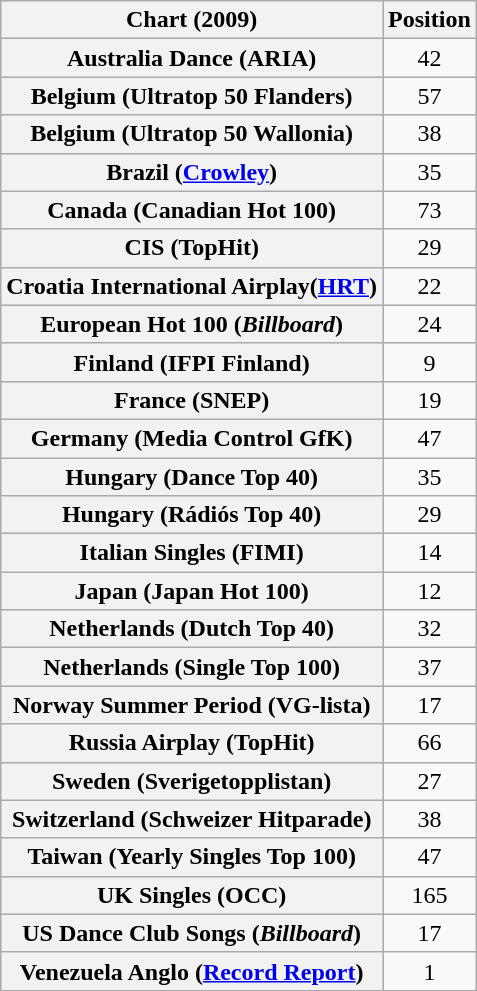<table class="wikitable sortable plainrowheaders" style="text-align:center">
<tr>
<th>Chart (2009)</th>
<th>Position</th>
</tr>
<tr>
<th scope="row">Australia Dance (ARIA)</th>
<td>42</td>
</tr>
<tr>
<th scope="row">Belgium (Ultratop 50 Flanders)</th>
<td>57</td>
</tr>
<tr>
<th scope="row">Belgium (Ultratop 50 Wallonia)</th>
<td>38</td>
</tr>
<tr>
<th scope="row">Brazil (<a href='#'>Crowley</a>)</th>
<td>35</td>
</tr>
<tr>
<th scope="row">Canada (Canadian Hot 100)</th>
<td>73</td>
</tr>
<tr>
<th scope="row">CIS (TopHit)</th>
<td>29</td>
</tr>
<tr>
<th scope="row">Croatia International Airplay(<a href='#'>HRT</a>)</th>
<td>22</td>
</tr>
<tr>
<th scope="row">European Hot 100 (<em>Billboard</em>)</th>
<td>24</td>
</tr>
<tr>
<th scope="row">Finland (IFPI Finland)</th>
<td>9</td>
</tr>
<tr>
<th scope="row">France (SNEP)</th>
<td>19</td>
</tr>
<tr>
<th scope="row">Germany (Media Control GfK)</th>
<td>47</td>
</tr>
<tr>
<th scope="row">Hungary (Dance Top 40)</th>
<td>35</td>
</tr>
<tr>
<th scope="row">Hungary (Rádiós Top 40)</th>
<td>29</td>
</tr>
<tr>
<th scope="row">Italian Singles (FIMI)</th>
<td>14</td>
</tr>
<tr>
<th scope="row">Japan (Japan Hot 100)</th>
<td>12</td>
</tr>
<tr>
<th scope="row">Netherlands (Dutch Top 40)</th>
<td>32</td>
</tr>
<tr>
<th scope="row">Netherlands (Single Top 100)</th>
<td>37</td>
</tr>
<tr>
<th scope="row">Norway Summer Period (VG-lista)</th>
<td>17</td>
</tr>
<tr>
<th scope="row">Russia Airplay (TopHit)</th>
<td>66</td>
</tr>
<tr>
<th scope="row">Sweden (Sverigetopplistan)</th>
<td>27</td>
</tr>
<tr>
<th scope="row">Switzerland (Schweizer Hitparade)</th>
<td>38</td>
</tr>
<tr>
<th scope="row">Taiwan (Yearly Singles Top 100)</th>
<td>47</td>
</tr>
<tr>
<th scope="row">UK Singles (OCC)</th>
<td>165</td>
</tr>
<tr>
<th scope="row">US Dance Club Songs (<em>Billboard</em>)</th>
<td>17</td>
</tr>
<tr>
<th scope="row">Venezuela Anglo (<a href='#'>Record Report</a>)</th>
<td>1</td>
</tr>
</table>
